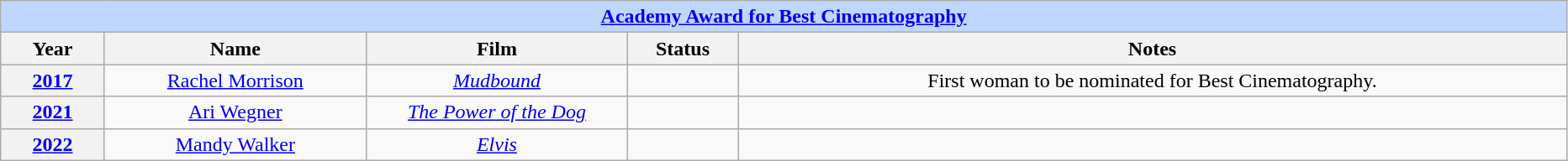<table class="wikitable" style="text-align: center">
<tr ---- bgcolor="#bfd7ff">
<td colspan=5 align=center><strong><a href='#'>Academy Award for Best Cinematography</a></strong></td>
</tr>
<tr ---- bgcolor="#ebf5ff">
<th width="075">Year</th>
<th width="200">Name</th>
<th width="200">Film</th>
<th width="080">Status</th>
<th width="650">Notes</th>
</tr>
<tr>
<th><a href='#'>2017</a></th>
<td><a href='#'>Rachel Morrison</a></td>
<td><em><a href='#'>Mudbound</a></em></td>
<td></td>
<td>First woman to be nominated for Best Cinematography.</td>
</tr>
<tr>
<th><a href='#'>2021</a></th>
<td><a href='#'>Ari Wegner</a></td>
<td><em><a href='#'>The Power of the Dog</a></em></td>
<td></td>
<td></td>
</tr>
<tr>
<th><a href='#'>2022</a></th>
<td><a href='#'>Mandy Walker</a></td>
<td><em><a href='#'>Elvis</a></em></td>
<td></td>
<td></td>
</tr>
</table>
